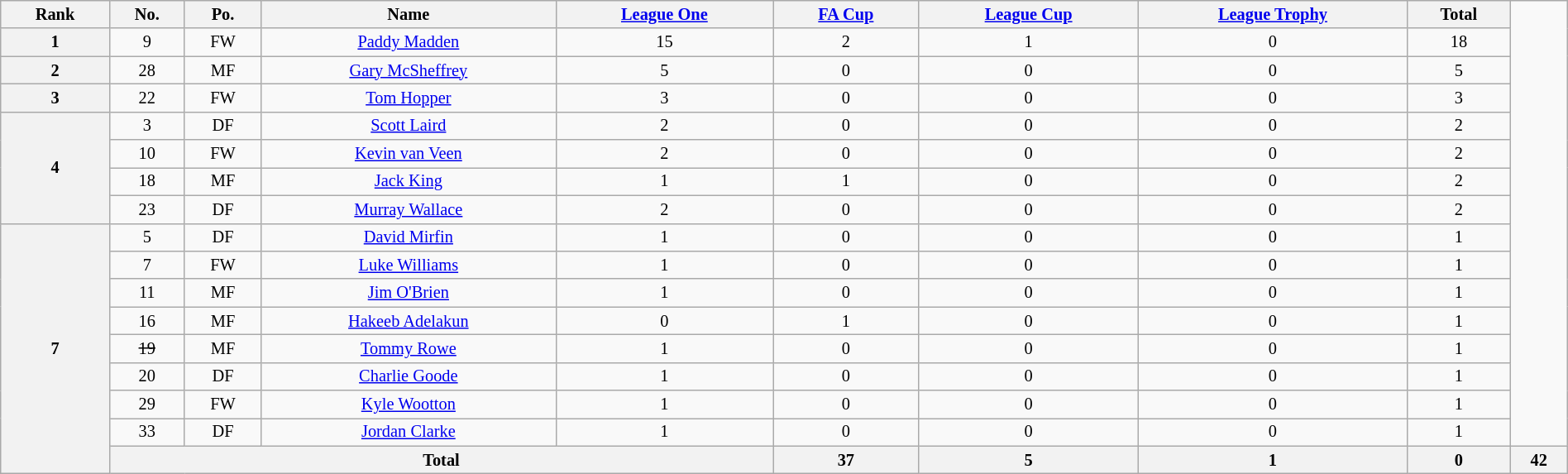<table class="wikitable" style="text-align:center; font-size:85%; width:100%;">
<tr>
<th>Rank</th>
<th>No.</th>
<th>Po.</th>
<th>Name</th>
<th><a href='#'>League One</a></th>
<th><a href='#'>FA Cup</a></th>
<th><a href='#'>League Cup</a></th>
<th><a href='#'>League Trophy</a></th>
<th>Total</th>
</tr>
<tr>
<th rowspan=1>1</th>
<td>9</td>
<td>FW</td>
<td> <a href='#'>Paddy Madden</a></td>
<td>15</td>
<td>2</td>
<td>1</td>
<td>0</td>
<td>18</td>
</tr>
<tr>
<th rowspan=1>2</th>
<td>28</td>
<td>MF</td>
<td> <a href='#'>Gary McSheffrey</a></td>
<td>5</td>
<td>0</td>
<td>0</td>
<td>0</td>
<td>5</td>
</tr>
<tr>
<th rowspan=1>3</th>
<td>22</td>
<td>FW</td>
<td> <a href='#'>Tom Hopper</a></td>
<td>3</td>
<td>0</td>
<td>0</td>
<td>0</td>
<td>3</td>
</tr>
<tr>
<th rowspan=4>4</th>
<td>3</td>
<td>DF</td>
<td> <a href='#'>Scott Laird</a></td>
<td>2</td>
<td>0</td>
<td>0</td>
<td>0</td>
<td>2</td>
</tr>
<tr>
<td>10</td>
<td>FW</td>
<td> <a href='#'>Kevin van Veen</a></td>
<td>2</td>
<td>0</td>
<td>0</td>
<td>0</td>
<td>2</td>
</tr>
<tr>
<td>18</td>
<td>MF</td>
<td> <a href='#'>Jack King</a></td>
<td>1</td>
<td>1</td>
<td>0</td>
<td>0</td>
<td>2</td>
</tr>
<tr>
<td>23</td>
<td>DF</td>
<td> <a href='#'>Murray Wallace</a></td>
<td>2</td>
<td>0</td>
<td>0</td>
<td>0</td>
<td>2</td>
</tr>
<tr>
<th rowspan=10>7</th>
<td>5</td>
<td>DF</td>
<td> <a href='#'>David Mirfin</a></td>
<td>1</td>
<td>0</td>
<td>0</td>
<td>0</td>
<td>1</td>
</tr>
<tr>
<td>7</td>
<td>FW</td>
<td> <a href='#'>Luke Williams</a></td>
<td>1</td>
<td>0</td>
<td>0</td>
<td>0</td>
<td>1</td>
</tr>
<tr>
<td>11</td>
<td>MF</td>
<td> <a href='#'>Jim O'Brien</a></td>
<td>1</td>
<td>0</td>
<td>0</td>
<td>0</td>
<td>1</td>
</tr>
<tr>
<td>16</td>
<td>MF</td>
<td> <a href='#'>Hakeeb Adelakun</a></td>
<td>0</td>
<td>1</td>
<td>0</td>
<td>0</td>
<td>1</td>
</tr>
<tr>
<td><s>19</s></td>
<td>MF</td>
<td> <a href='#'>Tommy Rowe</a></td>
<td>1</td>
<td>0</td>
<td>0</td>
<td>0</td>
<td>1</td>
</tr>
<tr>
<td>20</td>
<td>DF</td>
<td> <a href='#'>Charlie Goode</a></td>
<td>1</td>
<td>0</td>
<td>0</td>
<td>0</td>
<td>1</td>
</tr>
<tr>
<td>29</td>
<td>FW</td>
<td> <a href='#'>Kyle Wootton</a></td>
<td>1</td>
<td>0</td>
<td>0</td>
<td>0</td>
<td>1</td>
</tr>
<tr>
<td>33</td>
<td>DF</td>
<td> <a href='#'>Jordan Clarke</a></td>
<td>1</td>
<td>0</td>
<td>0</td>
<td>0</td>
<td>1</td>
</tr>
<tr>
<th colspan=4>Total</th>
<th>37</th>
<th>5</th>
<th>1</th>
<th>0</th>
<th>42</th>
</tr>
</table>
